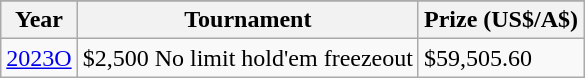<table class="wikitable">
<tr>
</tr>
<tr>
<th>Year</th>
<th>Tournament</th>
<th>Prize (US$/A$)</th>
</tr>
<tr>
<td><a href='#'>2023O</a></td>
<td>$2,500 No limit hold'em freezeout</td>
<td>$59,505.60</td>
</tr>
</table>
